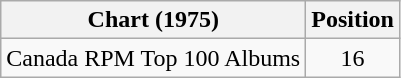<table class="wikitable">
<tr>
<th>Chart (1975)</th>
<th>Position</th>
</tr>
<tr>
<td>Canada RPM Top 100 Albums</td>
<td style="text-align:center;">16</td>
</tr>
</table>
